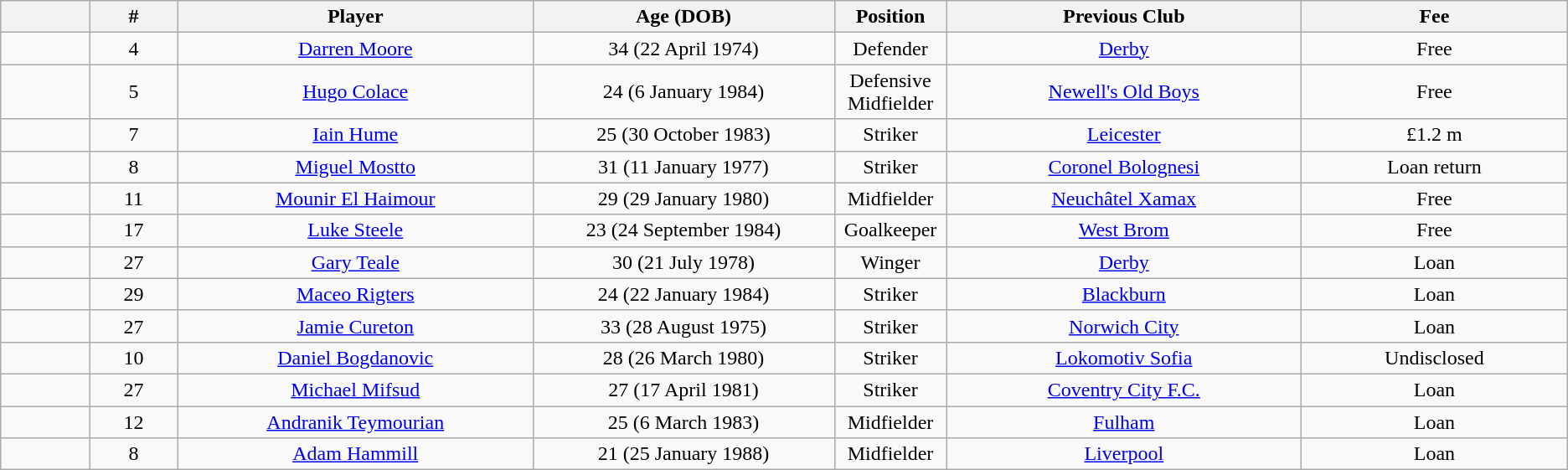<table class="wikitable sortable">
<tr>
<th width=5%></th>
<th width=5%>#</th>
<th width=20%>Player</th>
<th width=17%>Age (DOB)</th>
<th width=5%>Position</th>
<th width=20%>Previous Club</th>
<th width=15%>Fee</th>
</tr>
<tr>
<td align=center></td>
<td align=center>4</td>
<td align=center><a href='#'>Darren Moore</a></td>
<td align=center>34 (22 April 1974)</td>
<td align=center>Defender</td>
<td align=center><a href='#'>Derby</a></td>
<td align=center>Free</td>
</tr>
<tr>
<td align=center></td>
<td align=center>5</td>
<td align=center><a href='#'>Hugo Colace</a></td>
<td align=center>24 (6 January 1984)</td>
<td align=center>Defensive Midfielder</td>
<td align=center><a href='#'>Newell's Old Boys</a></td>
<td align=center>Free</td>
</tr>
<tr>
<td align=center></td>
<td align=center>7</td>
<td align=center><a href='#'>Iain Hume</a></td>
<td align=center>25 (30 October 1983)</td>
<td align=center>Striker</td>
<td align=center><a href='#'>Leicester</a></td>
<td align=center>£1.2 m</td>
</tr>
<tr>
<td align=center></td>
<td align=center>8</td>
<td align=center><a href='#'>Miguel Mostto</a></td>
<td align=center>31 (11 January 1977)</td>
<td align=center>Striker</td>
<td align=center><a href='#'>Coronel Bolognesi</a></td>
<td align=center>Loan return</td>
</tr>
<tr>
<td align=center></td>
<td align=center>11</td>
<td align=center><a href='#'>Mounir El Haimour</a></td>
<td align=center>29 (29 January 1980)</td>
<td align=center>Midfielder</td>
<td align=center><a href='#'>Neuchâtel Xamax</a></td>
<td align=center>Free</td>
</tr>
<tr>
<td align=center></td>
<td align=center>17</td>
<td align=center><a href='#'>Luke Steele</a></td>
<td align=center>23 (24 September 1984)</td>
<td align=center>Goalkeeper</td>
<td align=center><a href='#'>West Brom</a></td>
<td align=center>Free</td>
</tr>
<tr>
<td align=center></td>
<td align=center>27</td>
<td align=center><a href='#'>Gary Teale</a></td>
<td align=center>30 (21 July 1978)</td>
<td align=center>Winger</td>
<td align=center><a href='#'>Derby</a></td>
<td align=center>Loan</td>
</tr>
<tr>
<td align=center></td>
<td align=center>29</td>
<td align=center><a href='#'>Maceo Rigters</a></td>
<td align=center>24 (22 January 1984)</td>
<td align=center>Striker</td>
<td align=center><a href='#'>Blackburn</a></td>
<td align=center>Loan</td>
</tr>
<tr>
<td align=center></td>
<td align=center>27</td>
<td align=center><a href='#'>Jamie Cureton</a></td>
<td align=center>33 (28 August 1975)</td>
<td align=center>Striker</td>
<td align=center><a href='#'>Norwich City</a></td>
<td align=center>Loan</td>
</tr>
<tr>
<td align=center></td>
<td align=center>10</td>
<td align=center><a href='#'>Daniel Bogdanovic</a></td>
<td align=center>28 (26 March 1980)</td>
<td align=center>Striker</td>
<td align=center><a href='#'>Lokomotiv Sofia</a></td>
<td align=center>Undisclosed</td>
</tr>
<tr>
<td align=center></td>
<td align=center>27</td>
<td align=center><a href='#'>Michael Mifsud</a></td>
<td align=center>27 (17 April 1981)</td>
<td align=center>Striker</td>
<td align=center><a href='#'>Coventry City F.C.</a></td>
<td align=center>Loan</td>
</tr>
<tr>
<td align=center></td>
<td align=center>12</td>
<td align=center><a href='#'>Andranik Teymourian</a></td>
<td align=center>25 (6 March 1983)</td>
<td align=center>Midfielder</td>
<td align=center><a href='#'>Fulham</a></td>
<td align=center>Loan</td>
</tr>
<tr>
<td align=center></td>
<td align=center>8</td>
<td align=center><a href='#'>Adam Hammill</a></td>
<td align=center>21 (25 January 1988)</td>
<td align=center>Midfielder</td>
<td align=center><a href='#'>Liverpool</a></td>
<td align=center>Loan</td>
</tr>
</table>
